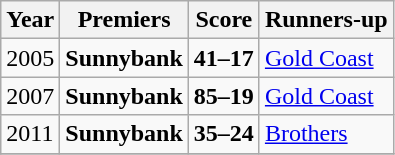<table class="wikitable">
<tr>
<th>Year</th>
<th>Premiers</th>
<th>Score</th>
<th>Runners-up</th>
</tr>
<tr>
<td>2005</td>
<td><strong>Sunnybank</strong> </td>
<td align=center><strong>41–17</strong></td>
<td> <a href='#'>Gold Coast</a></td>
</tr>
<tr>
<td>2007</td>
<td><strong>Sunnybank</strong> </td>
<td align=center><strong>85–19</strong></td>
<td> <a href='#'>Gold Coast</a></td>
</tr>
<tr>
<td>2011</td>
<td><strong>Sunnybank</strong> </td>
<td align=center><strong>35–24</strong></td>
<td> <a href='#'>Brothers</a></td>
</tr>
<tr>
</tr>
</table>
